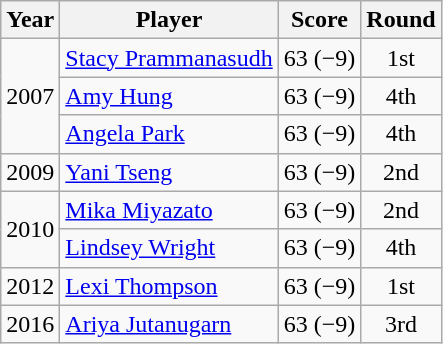<table class="wikitable">
<tr>
<th>Year</th>
<th>Player</th>
<th>Score</th>
<th>Round</th>
</tr>
<tr>
<td rowspan=3>2007</td>
<td><a href='#'>Stacy Prammanasudh</a></td>
<td>63 (−9)</td>
<td align=center>1st</td>
</tr>
<tr>
<td><a href='#'>Amy Hung</a></td>
<td>63 (−9)</td>
<td align=center>4th</td>
</tr>
<tr>
<td><a href='#'>Angela Park</a></td>
<td>63 (−9)</td>
<td align=center>4th</td>
</tr>
<tr>
<td>2009</td>
<td><a href='#'>Yani Tseng</a></td>
<td>63 (−9)</td>
<td align=center>2nd</td>
</tr>
<tr>
<td rowspan=2>2010</td>
<td><a href='#'>Mika Miyazato</a></td>
<td>63 (−9)</td>
<td align=center>2nd</td>
</tr>
<tr>
<td><a href='#'>Lindsey Wright</a></td>
<td>63 (−9)</td>
<td align=center>4th</td>
</tr>
<tr>
<td>2012</td>
<td><a href='#'>Lexi Thompson</a></td>
<td>63 (−9)</td>
<td align=center>1st</td>
</tr>
<tr>
<td>2016</td>
<td><a href='#'>Ariya Jutanugarn</a></td>
<td>63 (−9)</td>
<td align=center>3rd</td>
</tr>
</table>
